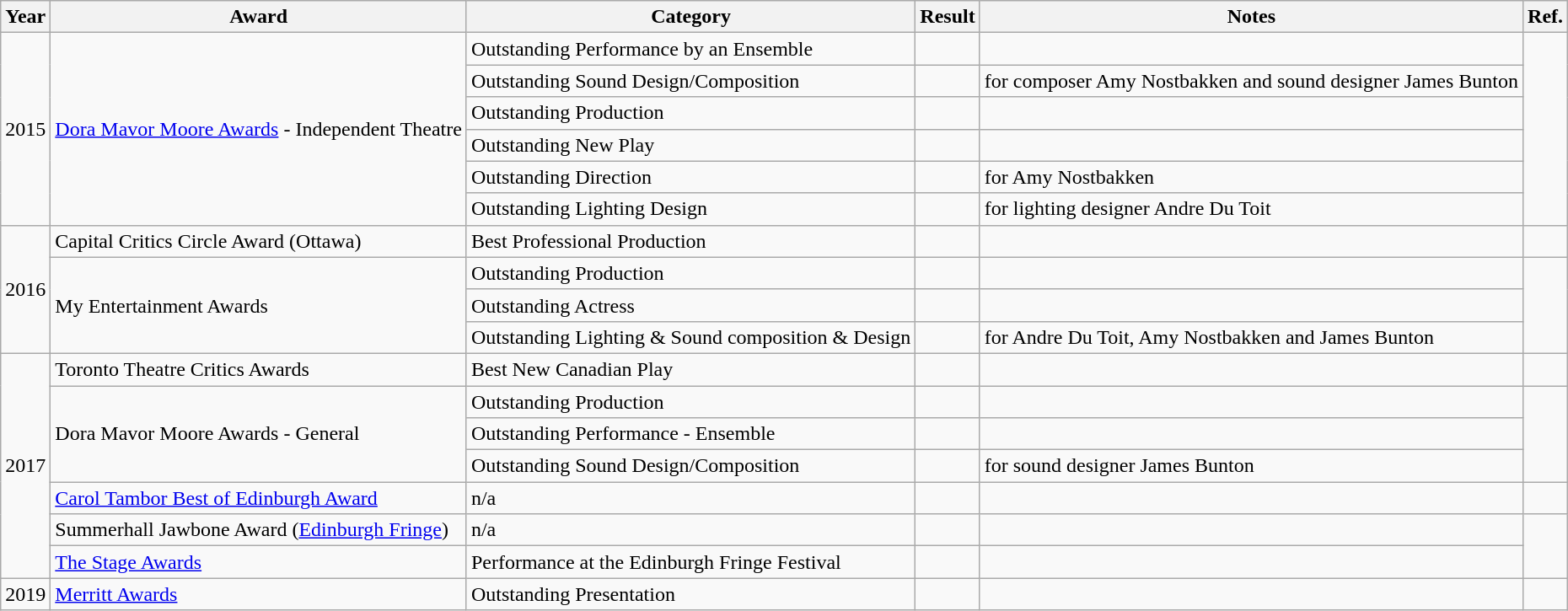<table class="wikitable">
<tr>
<th>Year</th>
<th>Award</th>
<th>Category</th>
<th>Result</th>
<th>Notes</th>
<th>Ref.</th>
</tr>
<tr>
<td rowspan="6">2015</td>
<td rowspan="6"><a href='#'>Dora Mavor Moore Awards</a> - Independent Theatre</td>
<td>Outstanding Performance by an Ensemble</td>
<td></td>
<td></td>
<td rowspan="6"></td>
</tr>
<tr>
<td>Outstanding Sound Design/Composition</td>
<td></td>
<td>for composer Amy Nostbakken and sound designer James Bunton</td>
</tr>
<tr>
<td>Outstanding Production</td>
<td></td>
<td></td>
</tr>
<tr>
<td>Outstanding New Play</td>
<td></td>
<td></td>
</tr>
<tr>
<td>Outstanding Direction</td>
<td></td>
<td>for Amy Nostbakken</td>
</tr>
<tr>
<td>Outstanding Lighting Design</td>
<td></td>
<td>for lighting designer Andre Du Toit</td>
</tr>
<tr>
<td rowspan="4">2016</td>
<td>Capital Critics Circle Award (Ottawa)</td>
<td>Best Professional Production</td>
<td></td>
<td></td>
<td></td>
</tr>
<tr>
<td rowspan="3">My Entertainment Awards</td>
<td>Outstanding Production</td>
<td></td>
<td></td>
<td rowspan="3"></td>
</tr>
<tr>
<td>Outstanding Actress</td>
<td></td>
<td></td>
</tr>
<tr>
<td>Outstanding Lighting & Sound composition & Design</td>
<td></td>
<td>for Andre Du Toit, Amy Nostbakken and James Bunton</td>
</tr>
<tr>
<td rowspan="7">2017</td>
<td>Toronto Theatre Critics Awards</td>
<td>Best New Canadian Play</td>
<td></td>
<td></td>
<td></td>
</tr>
<tr>
<td rowspan="3">Dora Mavor Moore Awards - General</td>
<td>Outstanding Production</td>
<td></td>
<td></td>
<td rowspan="3"></td>
</tr>
<tr>
<td>Outstanding Performance - Ensemble</td>
<td></td>
<td></td>
</tr>
<tr>
<td>Outstanding Sound Design/Composition</td>
<td></td>
<td>for sound designer James Bunton</td>
</tr>
<tr>
<td><a href='#'>Carol Tambor Best of Edinburgh Award</a></td>
<td>n/a</td>
<td></td>
<td></td>
<td></td>
</tr>
<tr>
<td>Summerhall Jawbone Award (<a href='#'>Edinburgh Fringe</a>)</td>
<td>n/a</td>
<td></td>
<td></td>
<td rowspan="2"></td>
</tr>
<tr>
<td><a href='#'>The Stage Awards</a></td>
<td>Performance at the Edinburgh Fringe Festival</td>
<td></td>
<td></td>
</tr>
<tr>
<td>2019</td>
<td><a href='#'>Merritt Awards</a></td>
<td>Outstanding Presentation</td>
<td></td>
<td></td>
<td></td>
</tr>
</table>
